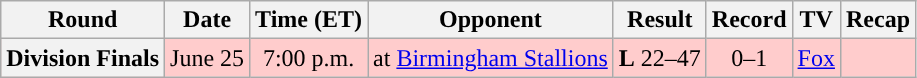<table class="wikitable" style="text-align:center">
<tr>
<th>Round</th>
<th>Date</th>
<th>Time (ET)</th>
<th>Opponent</th>
<th>Result</th>
<th>Record</th>
<th>TV</th>
<th>Recap</th>
</tr>
<tr style="background:#ffcccc">
<th>Division Finals</th>
<td>June 25</td>
<td>7:00 p.m.</td>
<td>at <a href='#'>Birmingham Stallions</a></td>
<td><strong>L</strong> 22–47</td>
<td>0–1</td>
<td><a href='#'>Fox</a></td>
<td></td>
</tr>
</table>
